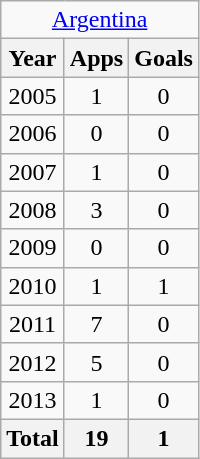<table class="wikitable" style="text-align:center">
<tr>
<td colspan=3><a href='#'>Argentina</a></td>
</tr>
<tr>
<th>Year</th>
<th>Apps</th>
<th>Goals</th>
</tr>
<tr>
<td>2005</td>
<td>1</td>
<td>0</td>
</tr>
<tr>
<td>2006</td>
<td>0</td>
<td>0</td>
</tr>
<tr>
<td>2007</td>
<td>1</td>
<td>0</td>
</tr>
<tr>
<td>2008</td>
<td>3</td>
<td>0</td>
</tr>
<tr>
<td>2009</td>
<td>0</td>
<td>0</td>
</tr>
<tr>
<td>2010</td>
<td>1</td>
<td>1</td>
</tr>
<tr>
<td>2011</td>
<td>7</td>
<td>0</td>
</tr>
<tr>
<td>2012</td>
<td>5</td>
<td>0</td>
</tr>
<tr>
<td>2013</td>
<td>1</td>
<td>0</td>
</tr>
<tr>
<th>Total</th>
<th>19</th>
<th>1</th>
</tr>
</table>
